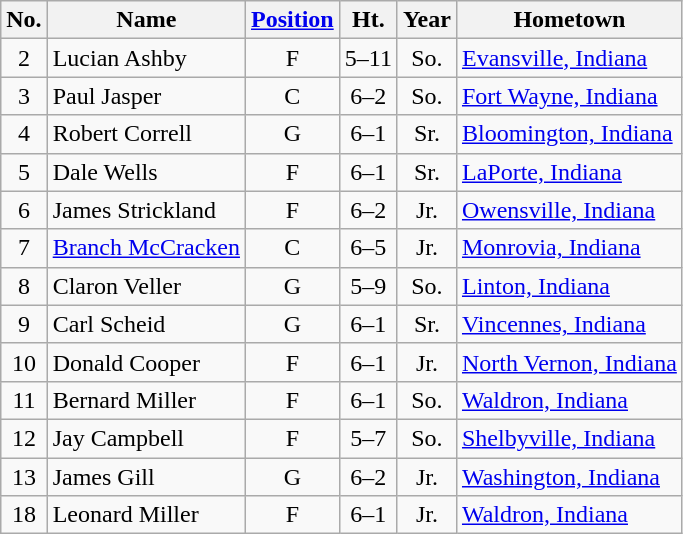<table class="wikitable" style="text-align:center">
<tr>
<th>No.</th>
<th>Name</th>
<th><a href='#'>Position</a></th>
<th>Ht.</th>
<th>Year</th>
<th>Hometown</th>
</tr>
<tr>
<td>2</td>
<td style="text-align:left">Lucian Ashby</td>
<td>F</td>
<td>5–11</td>
<td>So.</td>
<td style="text-align:left"><a href='#'>Evansville, Indiana</a></td>
</tr>
<tr>
<td>3</td>
<td style="text-align:left">Paul Jasper</td>
<td>C</td>
<td>6–2</td>
<td>So.</td>
<td style="text-align:left"><a href='#'>Fort Wayne, Indiana</a></td>
</tr>
<tr>
<td>4</td>
<td style="text-align:left">Robert Correll</td>
<td>G</td>
<td>6–1</td>
<td>Sr.</td>
<td style="text-align:left"><a href='#'>Bloomington, Indiana</a></td>
</tr>
<tr>
<td>5</td>
<td style="text-align:left">Dale Wells</td>
<td>F</td>
<td>6–1</td>
<td>Sr.</td>
<td style="text-align:left"><a href='#'>LaPorte, Indiana</a></td>
</tr>
<tr>
<td>6</td>
<td style="text-align:left">James Strickland</td>
<td>F</td>
<td>6–2</td>
<td>Jr.</td>
<td style="text-align:left"><a href='#'>Owensville, Indiana</a></td>
</tr>
<tr>
<td>7</td>
<td style="text-align:left"><a href='#'>Branch McCracken</a></td>
<td>C</td>
<td>6–5</td>
<td>Jr.</td>
<td style="text-align:left"><a href='#'>Monrovia, Indiana</a></td>
</tr>
<tr>
<td>8</td>
<td style="text-align:left">Claron Veller</td>
<td>G</td>
<td>5–9</td>
<td>So.</td>
<td style="text-align:left"><a href='#'>Linton, Indiana</a></td>
</tr>
<tr>
<td>9</td>
<td style="text-align:left">Carl Scheid</td>
<td>G</td>
<td>6–1</td>
<td>Sr.</td>
<td style="text-align:left"><a href='#'>Vincennes, Indiana</a></td>
</tr>
<tr>
<td>10</td>
<td style="text-align:left">Donald Cooper</td>
<td>F</td>
<td>6–1</td>
<td>Jr.</td>
<td style="text-align:left"><a href='#'>North Vernon, Indiana</a></td>
</tr>
<tr>
<td>11</td>
<td style="text-align:left">Bernard Miller</td>
<td>F</td>
<td>6–1</td>
<td>So.</td>
<td style="text-align:left"><a href='#'>Waldron, Indiana</a></td>
</tr>
<tr>
<td>12</td>
<td style="text-align:left">Jay Campbell</td>
<td>F</td>
<td>5–7</td>
<td>So.</td>
<td style="text-align:left"><a href='#'>Shelbyville, Indiana</a></td>
</tr>
<tr>
<td>13</td>
<td style="text-align:left">James Gill</td>
<td>G</td>
<td>6–2</td>
<td>Jr.</td>
<td style="text-align:left"><a href='#'>Washington, Indiana</a></td>
</tr>
<tr>
<td>18</td>
<td style="text-align:left">Leonard Miller</td>
<td>F</td>
<td>6–1</td>
<td>Jr.</td>
<td style="text-align:left"><a href='#'>Waldron, Indiana</a></td>
</tr>
</table>
